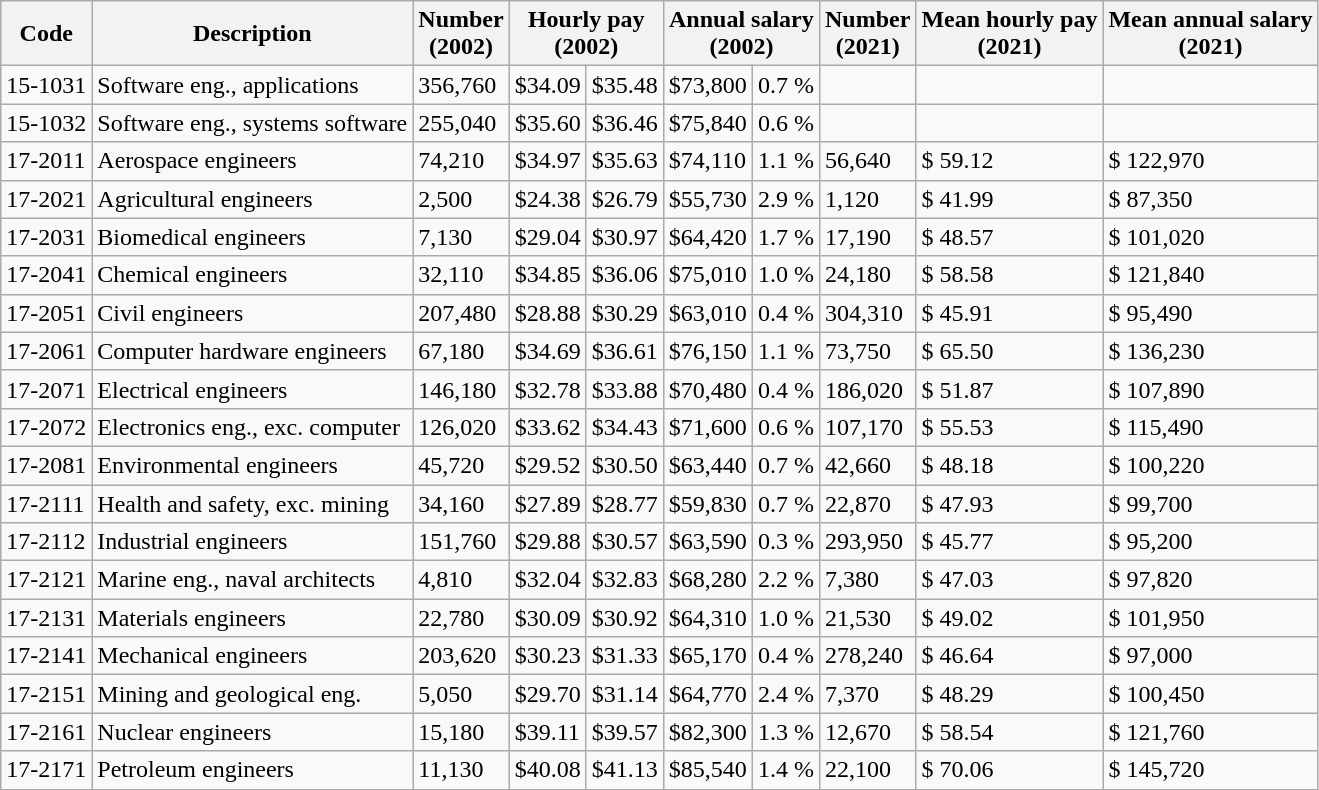<table class="wikitable">
<tr>
<th>Code</th>
<th>Description</th>
<th>Number<br>(2002)</th>
<th colspan="2">Hourly pay<br>(2002)</th>
<th colspan="2">Annual salary<br>(2002)</th>
<th>Number<br>(2021)</th>
<th>Mean hourly pay<br>(2021)</th>
<th>Mean annual salary<br>(2021)</th>
</tr>
<tr>
<td>15-1031</td>
<td>Software eng., applications</td>
<td>356,760</td>
<td>$34.09</td>
<td>$35.48</td>
<td>$73,800</td>
<td>0.7 %</td>
<td></td>
<td></td>
<td></td>
</tr>
<tr>
<td>15-1032</td>
<td>Software eng., systems software</td>
<td>255,040</td>
<td>$35.60</td>
<td>$36.46</td>
<td>$75,840</td>
<td>0.6 %</td>
<td></td>
<td></td>
<td></td>
</tr>
<tr>
<td>17-2011</td>
<td>Aerospace engineers</td>
<td>74,210</td>
<td>$34.97</td>
<td>$35.63</td>
<td>$74,110</td>
<td>1.1 %</td>
<td>56,640</td>
<td>$ 59.12</td>
<td>$ 122,970</td>
</tr>
<tr>
<td>17-2021</td>
<td>Agricultural engineers</td>
<td>2,500</td>
<td>$24.38</td>
<td>$26.79</td>
<td>$55,730</td>
<td>2.9 %</td>
<td>1,120</td>
<td>$ 41.99</td>
<td>$ 87,350</td>
</tr>
<tr>
<td>17-2031</td>
<td>Biomedical engineers</td>
<td>7,130</td>
<td>$29.04</td>
<td>$30.97</td>
<td>$64,420</td>
<td>1.7 %</td>
<td>17,190</td>
<td>$ 48.57</td>
<td>$ 101,020</td>
</tr>
<tr>
<td>17-2041</td>
<td>Chemical engineers</td>
<td>32,110</td>
<td>$34.85</td>
<td>$36.06</td>
<td>$75,010</td>
<td>1.0 %</td>
<td>24,180</td>
<td>$ 58.58</td>
<td>$ 121,840</td>
</tr>
<tr>
<td>17-2051</td>
<td>Civil engineers</td>
<td>207,480</td>
<td>$28.88</td>
<td>$30.29</td>
<td>$63,010</td>
<td>0.4 %</td>
<td>304,310</td>
<td>$ 45.91</td>
<td>$ 95,490</td>
</tr>
<tr>
<td>17-2061</td>
<td>Computer hardware engineers</td>
<td>67,180</td>
<td>$34.69</td>
<td>$36.61</td>
<td>$76,150</td>
<td>1.1 %</td>
<td>73,750</td>
<td>$ 65.50</td>
<td>$ 136,230</td>
</tr>
<tr>
<td>17-2071</td>
<td>Electrical engineers</td>
<td>146,180</td>
<td>$32.78</td>
<td>$33.88</td>
<td>$70,480</td>
<td>0.4 %</td>
<td>186,020</td>
<td>$ 51.87</td>
<td>$ 107,890</td>
</tr>
<tr>
<td>17-2072</td>
<td>Electronics eng., exc. computer</td>
<td>126,020</td>
<td>$33.62</td>
<td>$34.43</td>
<td>$71,600</td>
<td>0.6 %</td>
<td>107,170</td>
<td>$ 55.53</td>
<td>$ 115,490</td>
</tr>
<tr>
<td>17-2081</td>
<td>Environmental engineers</td>
<td>45,720</td>
<td>$29.52</td>
<td>$30.50</td>
<td>$63,440</td>
<td>0.7 %</td>
<td>42,660</td>
<td>$ 48.18</td>
<td>$ 100,220</td>
</tr>
<tr>
<td>17-2111</td>
<td>Health and safety, exc. mining</td>
<td>34,160</td>
<td>$27.89</td>
<td>$28.77</td>
<td>$59,830</td>
<td>0.7 %</td>
<td>22,870</td>
<td>$ 47.93</td>
<td>$ 99,700</td>
</tr>
<tr>
<td>17-2112</td>
<td>Industrial engineers</td>
<td>151,760</td>
<td>$29.88</td>
<td>$30.57</td>
<td>$63,590</td>
<td>0.3 %</td>
<td>293,950</td>
<td>$ 45.77</td>
<td>$ 95,200</td>
</tr>
<tr>
<td>17-2121</td>
<td>Marine eng., naval architects</td>
<td>4,810</td>
<td>$32.04</td>
<td>$32.83</td>
<td>$68,280</td>
<td>2.2 %</td>
<td>7,380</td>
<td>$ 47.03</td>
<td>$ 97,820</td>
</tr>
<tr>
<td>17-2131</td>
<td>Materials engineers</td>
<td>22,780</td>
<td>$30.09</td>
<td>$30.92</td>
<td>$64,310</td>
<td>1.0 %</td>
<td>21,530</td>
<td>$ 49.02</td>
<td>$ 101,950</td>
</tr>
<tr>
<td>17-2141</td>
<td>Mechanical engineers</td>
<td>203,620</td>
<td>$30.23</td>
<td>$31.33</td>
<td>$65,170</td>
<td>0.4 %</td>
<td>278,240</td>
<td>$ 46.64</td>
<td>$ 97,000</td>
</tr>
<tr>
<td>17-2151</td>
<td>Mining and geological eng.</td>
<td>5,050</td>
<td>$29.70</td>
<td>$31.14</td>
<td>$64,770</td>
<td>2.4 %</td>
<td>7,370</td>
<td>$ 48.29</td>
<td>$ 100,450</td>
</tr>
<tr>
<td>17-2161</td>
<td>Nuclear engineers</td>
<td>15,180</td>
<td>$39.11</td>
<td>$39.57</td>
<td>$82,300</td>
<td>1.3 %</td>
<td>12,670</td>
<td>$ 58.54</td>
<td>$ 121,760</td>
</tr>
<tr>
<td>17-2171</td>
<td>Petroleum engineers</td>
<td>11,130</td>
<td>$40.08</td>
<td>$41.13</td>
<td>$85,540</td>
<td>1.4 %</td>
<td>22,100</td>
<td>$ 70.06</td>
<td>$ 145,720</td>
</tr>
</table>
